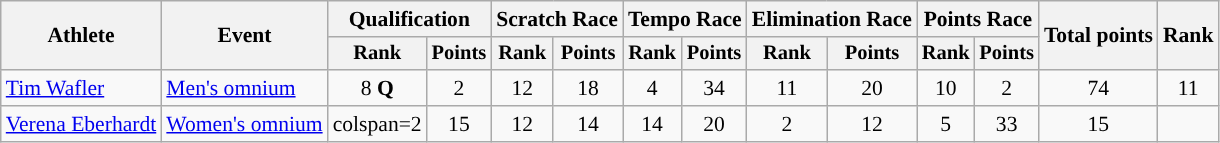<table class="wikitable" style="font-size:90%">
<tr>
<th rowspan="2">Athlete</th>
<th rowspan="2">Event</th>
<th colspan=2>Qualification</th>
<th colspan=2>Scratch Race</th>
<th colspan=2>Tempo Race</th>
<th colspan=2>Elimination Race</th>
<th colspan=2>Points Race</th>
<th rowspan=2>Total points</th>
<th rowspan=2>Rank</th>
</tr>
<tr style="font-size:95%">
<th>Rank</th>
<th>Points</th>
<th>Rank</th>
<th>Points</th>
<th>Rank</th>
<th>Points</th>
<th>Rank</th>
<th>Points</th>
<th>Rank</th>
<th>Points</th>
</tr>
<tr align=center>
<td align=left><a href='#'>Tim Wafler</a></td>
<td align=left><a href='#'>Men's omnium</a></td>
<td>8 <strong>Q</strong></td>
<td>2</td>
<td>12</td>
<td>18</td>
<td>4</td>
<td>34</td>
<td>11</td>
<td>20</td>
<td>10</td>
<td>2</td>
<td>74</td>
<td>11</td>
</tr>
<tr align=center>
<td align=left><a href='#'>Verena Eberhardt</a></td>
<td align=left><a href='#'>Women's omnium</a></td>
<td>colspan=2</td>
<td>15</td>
<td>12</td>
<td>14</td>
<td>14</td>
<td>20</td>
<td>2</td>
<td>12</td>
<td>5</td>
<td>33</td>
<td>15</td>
</tr>
</table>
